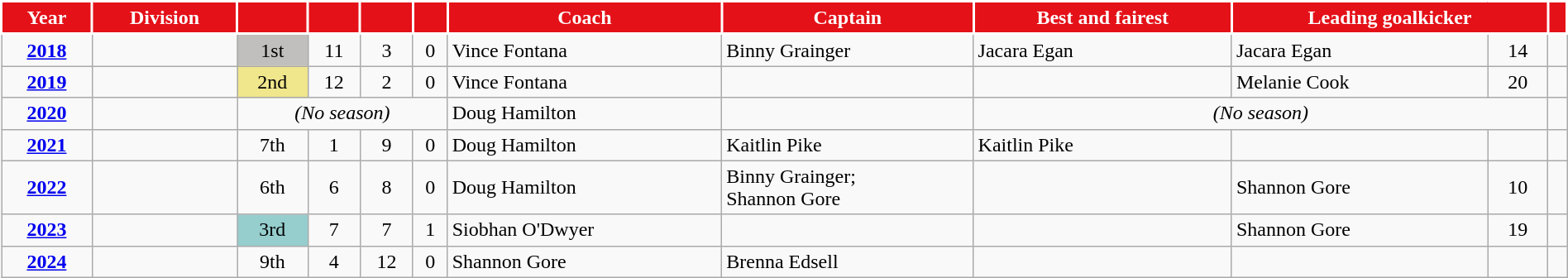<table class="wikitable"; style="width:100%;">
<tr>
<th style="background:#E41118; color:#FFFFFF; border:solid #FFFFFF 2px">Year</th>
<th style="background:#E41118; color:#FFFFFF; border:solid #FFFFFF 2px">Division</th>
<th style="background:#E41118; color:#FFFFFF; border:solid #FFFFFF 2px"></th>
<th style="background:#E41118; color:#FFFFFF; border:solid #FFFFFF 2px"></th>
<th style="background:#E41118; color:#FFFFFF; border:solid #FFFFFF 2px"></th>
<th style="background:#E41118; color:#FFFFFF; border:solid #FFFFFF 2px"></th>
<th style="background:#E41118; color:#FFFFFF; border:solid #FFFFFF 2px">Coach</th>
<th style="background:#E41118; color:#FFFFFF; border:solid #FFFFFF 2px">Captain</th>
<th style="background:#E41118; color:#FFFFFF; border:solid #FFFFFF 2px">Best and fairest</th>
<th colspan=2; style="background:#E41118; color:#FFFFFF; border:solid #FFFFFF 2px">Leading goalkicker</th>
<th style="background:#E41118; color:#FFFFFF; border:solid #FFFFFF 2px"></th>
</tr>
<tr>
<td align=center><strong><a href='#'>2018</a></strong></td>
<td align=center></td>
<td style=background:#C0BFBD; align=center>1st</td>
<td align=center>11</td>
<td align=center>3</td>
<td align=center>0</td>
<td>Vince Fontana</td>
<td>Binny Grainger</td>
<td>Jacara Egan</td>
<td>Jacara Egan</td>
<td align=center>14</td>
<td align=center></td>
</tr>
<tr>
<td align=center><strong><a href='#'>2019</a></strong></td>
<td align=center></td>
<td style=background:#F0E68C; align=center>2nd</td>
<td align=center>12</td>
<td align=center>2</td>
<td align=center>0</td>
<td>Vince Fontana</td>
<td></td>
<td></td>
<td>Melanie Cook</td>
<td align=center>20</td>
<td align=center></td>
</tr>
<tr>
<td align=center><strong><a href='#'>2020</a></strong></td>
<td align=center></td>
<td colspan="4"; align=center><em>(No season)</em></td>
<td>Doug Hamilton</td>
<td></td>
<td colspan="3"; align=center><em>(No season)</em></td>
<td align=center></td>
</tr>
<tr>
<td align=center><strong><a href='#'>2021</a></strong></td>
<td align=center></td>
<td align=center>7th</td>
<td align=center>1</td>
<td align=center>9</td>
<td align=center>0</td>
<td>Doug Hamilton</td>
<td>Kaitlin Pike</td>
<td>Kaitlin Pike</td>
<td></td>
<td align=center></td>
<td align=center></td>
</tr>
<tr>
<td align=center><strong><a href='#'>2022</a></strong></td>
<td align=center></td>
<td align=center>6th</td>
<td align=center>6</td>
<td align=center>8</td>
<td align=center>0</td>
<td>Doug Hamilton</td>
<td>Binny Grainger; <br> Shannon Gore</td>
<td></td>
<td>Shannon Gore</td>
<td align=center>10</td>
<td align=center></td>
</tr>
<tr>
<td align=center><strong><a href='#'>2023</a></strong></td>
<td align=center></td>
<td style=background:#96CDCD; align=center>3rd</td>
<td align=center>7</td>
<td align=center>7</td>
<td align=center>1</td>
<td>Siobhan O'Dwyer</td>
<td></td>
<td></td>
<td>Shannon Gore</td>
<td align=center>19</td>
<td align=center></td>
</tr>
<tr>
<td align=center><strong><a href='#'>2024</a></strong></td>
<td align=center></td>
<td align=center>9th</td>
<td align=center>4</td>
<td align=center>12</td>
<td align=center>0</td>
<td>Shannon Gore</td>
<td>Brenna Edsell</td>
<td></td>
<td></td>
<td align=center></td>
<td align=center></td>
</tr>
</table>
